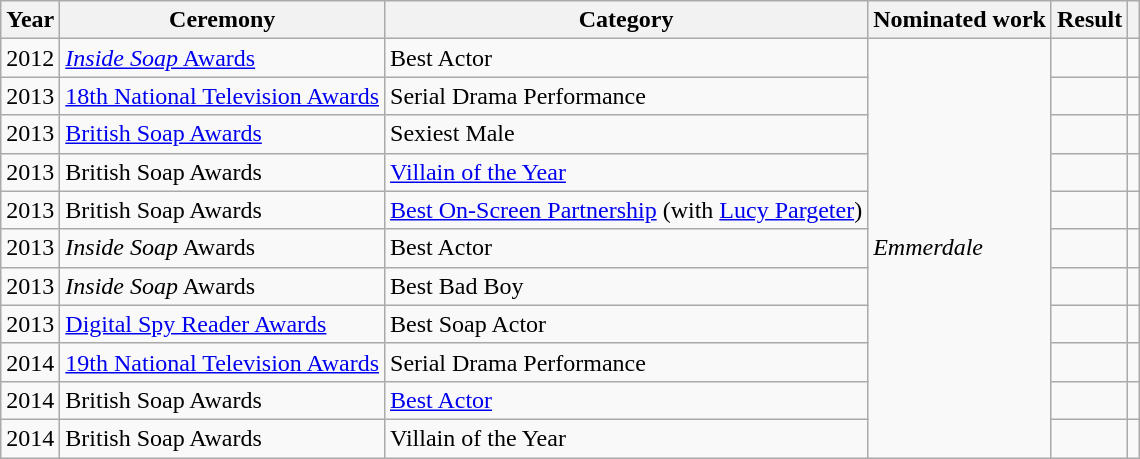<table class="wikitable sortable">
<tr>
<th>Year</th>
<th>Ceremony</th>
<th>Category</th>
<th>Nominated work</th>
<th>Result</th>
<th scope=col class=unsortable></th>
</tr>
<tr>
<td>2012</td>
<td><a href='#'><em>Inside Soap</em> Awards</a></td>
<td>Best Actor</td>
<td rowspan="11"><em>Emmerdale</em></td>
<td></td>
<td align="center"></td>
</tr>
<tr>
<td>2013</td>
<td><a href='#'>18th National Television Awards</a></td>
<td>Serial Drama Performance</td>
<td></td>
<td align="center"></td>
</tr>
<tr>
<td>2013</td>
<td><a href='#'>British Soap Awards</a></td>
<td>Sexiest Male</td>
<td></td>
<td align="center"></td>
</tr>
<tr>
<td>2013</td>
<td>British Soap Awards</td>
<td><a href='#'>Villain of the Year</a></td>
<td></td>
<td align="center"></td>
</tr>
<tr>
<td>2013</td>
<td>British Soap Awards</td>
<td><a href='#'>Best On-Screen Partnership</a> (with <a href='#'>Lucy Pargeter</a>)</td>
<td></td>
<td align="center"></td>
</tr>
<tr>
<td>2013</td>
<td><em>Inside Soap</em> Awards</td>
<td>Best Actor</td>
<td></td>
<td align="center"></td>
</tr>
<tr>
<td>2013</td>
<td><em>Inside Soap</em> Awards</td>
<td>Best Bad Boy</td>
<td></td>
<td align="center"></td>
</tr>
<tr>
<td>2013</td>
<td><a href='#'>Digital Spy Reader Awards</a></td>
<td>Best Soap Actor</td>
<td></td>
<td align="center"></td>
</tr>
<tr>
<td>2014</td>
<td><a href='#'>19th National Television Awards</a></td>
<td>Serial Drama Performance</td>
<td></td>
<td align="center"></td>
</tr>
<tr>
<td>2014</td>
<td>British Soap Awards</td>
<td><a href='#'>Best Actor</a></td>
<td></td>
<td align="center"></td>
</tr>
<tr>
<td>2014</td>
<td>British Soap Awards</td>
<td>Villain of the Year</td>
<td></td>
<td align="center"></td>
</tr>
</table>
